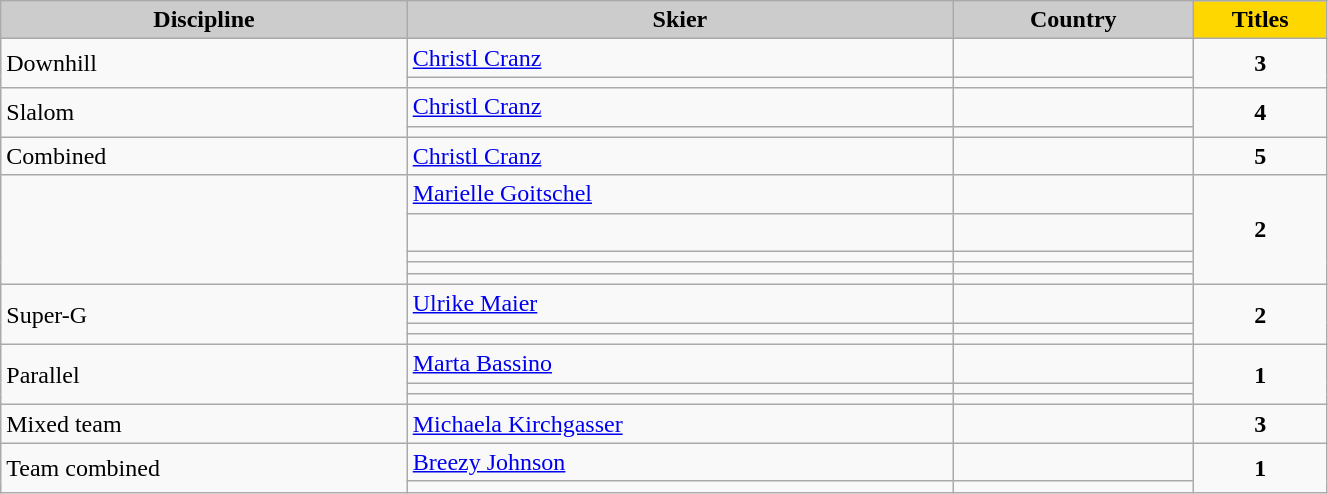<table class="wikitable" width=70% style="font-size:100%; text-align:left">
<tr style="background:#ccc; text-align:center;">
<th style="background-color: #ccc;" width:20%">Discipline</th>
<th style="background-color: #ccc;" width:45%">Skier</th>
<th style="background-color: #ccc;" width:25%">Country</th>
<th style="background:gold; width:10%">Titles</th>
</tr>
<tr>
<td rowspan=2>Downhill</td>
<td><a href='#'>Christl Cranz</a></td>
<td></td>
<td rowspan=2 align=center><strong>3</strong></td>
</tr>
<tr>
<td></td>
<td></td>
</tr>
<tr>
<td rowspan=2>Slalom</td>
<td><a href='#'>Christl Cranz</a></td>
<td></td>
<td rowspan=2 align=center><strong>4</strong></td>
</tr>
<tr>
<td></td>
<td></td>
</tr>
<tr>
<td>Combined</td>
<td><a href='#'>Christl Cranz</a></td>
<td></td>
<td align=center><strong>5</strong></td>
</tr>
<tr>
<td rowspan=5></td>
<td><a href='#'>Marielle Goitschel</a></td>
<td></td>
<td rowspan=5 align=center><strong>2</strong></td>
</tr>
<tr>
<td></td>
<td>  </td>
</tr>
<tr>
<td></td>
<td></td>
</tr>
<tr>
<td></td>
<td></td>
</tr>
<tr>
<td></td>
<td></td>
</tr>
<tr>
<td rowspan=3>Super-G</td>
<td><a href='#'>Ulrike Maier</a></td>
<td></td>
<td rowspan=3 align=center><strong>2</strong></td>
</tr>
<tr>
<td></td>
<td></td>
</tr>
<tr>
<td></td>
<td></td>
</tr>
<tr>
<td rowspan=3>Parallel</td>
<td><a href='#'>Marta Bassino</a></td>
<td></td>
<td rowspan=3 align=center><strong>1</strong></td>
</tr>
<tr>
<td></td>
<td></td>
</tr>
<tr>
<td></td>
<td></td>
</tr>
<tr>
<td>Mixed team</td>
<td><a href='#'>Michaela Kirchgasser</a></td>
<td></td>
<td align=center><strong>3</strong></td>
</tr>
<tr>
<td rowspan=2>Team combined</td>
<td><a href='#'>Breezy Johnson</a></td>
<td></td>
<td rowspan=2 align=center><strong>1</strong></td>
</tr>
<tr>
<td></td>
<td></td>
</tr>
</table>
